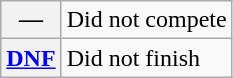<table class="wikitable">
<tr>
<th scope="row">—</th>
<td>Did not compete</td>
</tr>
<tr>
<th scope="row"><a href='#'>DNF</a></th>
<td>Did not finish</td>
</tr>
</table>
